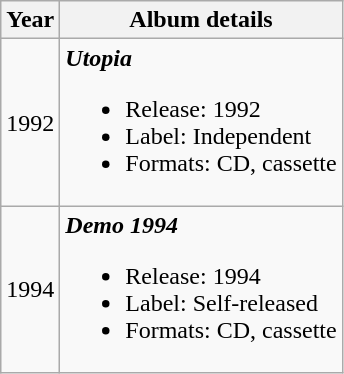<table class ="wikitable">
<tr>
<th scope="col">Year</th>
<th scope="col">Album details</th>
</tr>
<tr>
<td align="center">1992</td>
<td><strong><em>Utopia</em></strong><br><ul><li>Release: 1992</li><li>Label: Independent</li><li>Formats: CD, cassette</li></ul></td>
</tr>
<tr>
<td align="center">1994</td>
<td><strong><em>Demo 1994</em></strong><br><ul><li>Release: 1994</li><li>Label: Self-released</li><li>Formats: CD, cassette</li></ul></td>
</tr>
</table>
